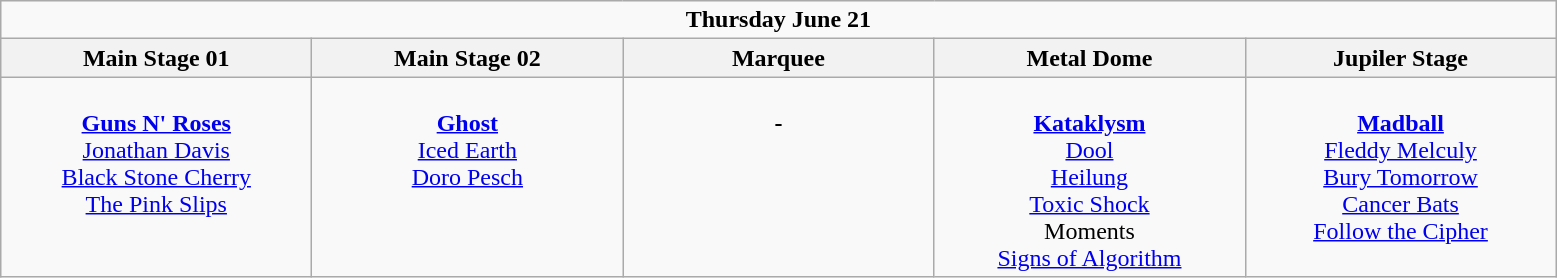<table class="wikitable">
<tr>
<td colspan="5" style="text-align:center;"><strong>Thursday June 21</strong></td>
</tr>
<tr>
<th>Main Stage 01</th>
<th>Main Stage 02</th>
<th>Marquee</th>
<th>Metal Dome</th>
<th>Jupiler Stage</th>
</tr>
<tr>
<td style="text-align:center; vertical-align:top; width:200px;"><br><strong><a href='#'>Guns N' Roses</a></strong> <br>
<a href='#'>Jonathan Davis</a> <br>
<a href='#'>Black Stone Cherry</a> <br>
<a href='#'>The Pink Slips</a></td>
<td style="text-align:center; vertical-align:top; width:200px;"><br><strong><a href='#'>Ghost</a></strong> <br>
<a href='#'>Iced Earth</a> <br>
<a href='#'>Doro Pesch</a></td>
<td style="text-align:center; vertical-align:top; width:200px;"><br><strong>-</strong></td>
<td style="text-align:center; vertical-align:top; width:200px;"><br><strong><a href='#'>Kataklysm</a></strong> <br>
<a href='#'>Dool</a> <br>
<a href='#'>Heilung</a><br>
<a href='#'>Toxic Shock</a> <br>
Moments <br>
<a href='#'>Signs of Algorithm</a> <br></td>
<td style="text-align:center; vertical-align:top; width:200px;"><br><strong><a href='#'>Madball</a></strong> <br>
<a href='#'>Fleddy Melculy</a> <br>
<a href='#'>Bury Tomorrow</a> <br>
<a href='#'>Cancer Bats</a> <br>
<a href='#'>Follow the Cipher</a></td>
</tr>
</table>
